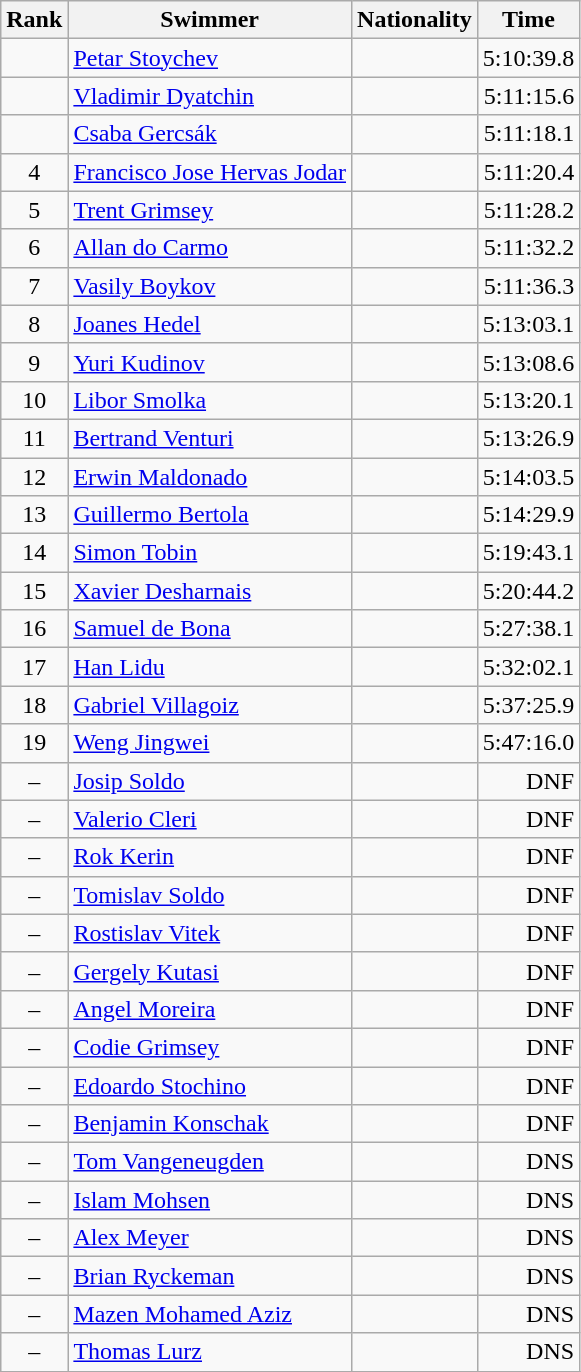<table class="wikitable" border="1" style="text-align:center">
<tr>
<th>Rank</th>
<th>Swimmer</th>
<th>Nationality</th>
<th>Time</th>
</tr>
<tr>
<td></td>
<td align=left><a href='#'>Petar Stoychev</a></td>
<td align=left></td>
<td align=right>5:10:39.8</td>
</tr>
<tr>
<td></td>
<td align=left><a href='#'>Vladimir Dyatchin</a></td>
<td align=left></td>
<td align=right>5:11:15.6</td>
</tr>
<tr>
<td></td>
<td align=left><a href='#'>Csaba Gercsák</a></td>
<td align=left></td>
<td align=right>5:11:18.1</td>
</tr>
<tr>
<td>4</td>
<td align=left><a href='#'>Francisco Jose Hervas Jodar</a></td>
<td align=left></td>
<td align=right>5:11:20.4</td>
</tr>
<tr>
<td>5</td>
<td align=left><a href='#'>Trent Grimsey</a></td>
<td align=left></td>
<td align=right>5:11:28.2</td>
</tr>
<tr>
<td>6</td>
<td align=left><a href='#'>Allan do Carmo</a></td>
<td align=left></td>
<td align=right>5:11:32.2</td>
</tr>
<tr>
<td>7</td>
<td align=left><a href='#'>Vasily Boykov</a></td>
<td align=left></td>
<td align=right>5:11:36.3</td>
</tr>
<tr>
<td>8</td>
<td align=left><a href='#'>Joanes Hedel</a></td>
<td align=left></td>
<td align=right>5:13:03.1</td>
</tr>
<tr>
<td>9</td>
<td align=left><a href='#'>Yuri Kudinov</a></td>
<td align=left></td>
<td align=right>5:13:08.6</td>
</tr>
<tr>
<td>10</td>
<td align=left><a href='#'>Libor Smolka</a></td>
<td align=left></td>
<td align=right>5:13:20.1</td>
</tr>
<tr>
<td>11</td>
<td align=left><a href='#'>Bertrand Venturi</a></td>
<td align=left></td>
<td align=right>5:13:26.9</td>
</tr>
<tr>
<td>12</td>
<td align=left><a href='#'>Erwin Maldonado</a></td>
<td align=left></td>
<td align=right>5:14:03.5</td>
</tr>
<tr>
<td>13</td>
<td align=left><a href='#'>Guillermo Bertola</a></td>
<td align=left></td>
<td align=right>5:14:29.9</td>
</tr>
<tr>
<td>14</td>
<td align=left><a href='#'>Simon Tobin</a></td>
<td align=left></td>
<td align=right>5:19:43.1</td>
</tr>
<tr>
<td>15</td>
<td align=left><a href='#'>Xavier Desharnais</a></td>
<td align=left></td>
<td align=right>5:20:44.2</td>
</tr>
<tr>
<td>16</td>
<td align=left><a href='#'>Samuel de Bona</a></td>
<td align=left></td>
<td align=right>5:27:38.1</td>
</tr>
<tr>
<td>17</td>
<td align=left><a href='#'>Han Lidu</a></td>
<td align=left></td>
<td align=right>5:32:02.1</td>
</tr>
<tr>
<td>18</td>
<td align=left><a href='#'>Gabriel Villagoiz</a></td>
<td align=left></td>
<td align=right>5:37:25.9</td>
</tr>
<tr>
<td>19</td>
<td align=left><a href='#'>Weng Jingwei</a></td>
<td align=left></td>
<td align=right>5:47:16.0</td>
</tr>
<tr>
<td>–</td>
<td align=left><a href='#'>Josip Soldo</a></td>
<td align=left></td>
<td align=right>DNF</td>
</tr>
<tr>
<td>–</td>
<td align=left><a href='#'>Valerio Cleri</a></td>
<td align=left></td>
<td align=right>DNF</td>
</tr>
<tr>
<td>–</td>
<td align=left><a href='#'>Rok Kerin</a></td>
<td align=left></td>
<td align=right>DNF</td>
</tr>
<tr>
<td>–</td>
<td align=left><a href='#'>Tomislav Soldo</a></td>
<td align=left></td>
<td align=right>DNF</td>
</tr>
<tr>
<td>–</td>
<td align=left><a href='#'>Rostislav Vitek</a></td>
<td align=left></td>
<td align=right>DNF</td>
</tr>
<tr>
<td>–</td>
<td align=left><a href='#'>Gergely Kutasi</a></td>
<td align=left></td>
<td align=right>DNF</td>
</tr>
<tr>
<td>–</td>
<td align=left><a href='#'>Angel Moreira</a></td>
<td align=left></td>
<td align=right>DNF</td>
</tr>
<tr>
<td>–</td>
<td align=left><a href='#'>Codie Grimsey</a></td>
<td align=left></td>
<td align=right>DNF</td>
</tr>
<tr>
<td>–</td>
<td align=left><a href='#'>Edoardo Stochino</a></td>
<td align=left></td>
<td align=right>DNF</td>
</tr>
<tr>
<td>–</td>
<td align=left><a href='#'>Benjamin Konschak</a></td>
<td align=left></td>
<td align=right>DNF</td>
</tr>
<tr>
<td>–</td>
<td align=left><a href='#'>Tom Vangeneugden</a></td>
<td align=left></td>
<td align=right>DNS</td>
</tr>
<tr>
<td>–</td>
<td align=left><a href='#'>Islam Mohsen</a></td>
<td align=left></td>
<td align=right>DNS</td>
</tr>
<tr>
<td>–</td>
<td align=left><a href='#'>Alex Meyer</a></td>
<td align=left></td>
<td align=right>DNS</td>
</tr>
<tr>
<td>–</td>
<td align=left><a href='#'>Brian Ryckeman</a></td>
<td align=left></td>
<td align=right>DNS</td>
</tr>
<tr>
<td>–</td>
<td align=left><a href='#'>Mazen Mohamed Aziz</a></td>
<td align=left></td>
<td align=right>DNS</td>
</tr>
<tr>
<td>–</td>
<td align=left><a href='#'>Thomas Lurz</a></td>
<td align=left></td>
<td align=right>DNS</td>
</tr>
<tr>
</tr>
</table>
